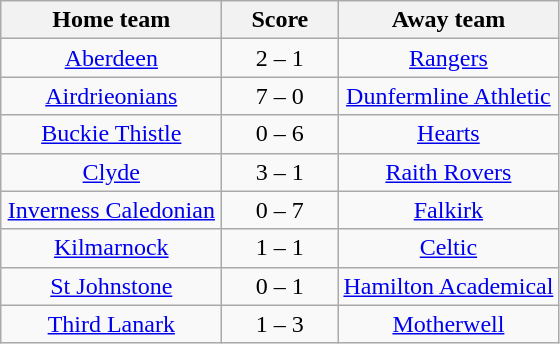<table class="wikitable" style="text-align: center">
<tr>
<th width=140>Home team</th>
<th width=70>Score</th>
<th width=140>Away team</th>
</tr>
<tr>
<td><a href='#'>Aberdeen</a></td>
<td>2 – 1</td>
<td><a href='#'>Rangers</a></td>
</tr>
<tr>
<td><a href='#'>Airdrieonians</a></td>
<td>7 – 0</td>
<td><a href='#'>Dunfermline Athletic</a></td>
</tr>
<tr>
<td><a href='#'>Buckie Thistle</a></td>
<td>0 – 6</td>
<td><a href='#'>Hearts</a></td>
</tr>
<tr>
<td><a href='#'>Clyde</a></td>
<td>3 – 1</td>
<td><a href='#'>Raith Rovers</a></td>
</tr>
<tr>
<td><a href='#'>Inverness Caledonian</a></td>
<td>0 – 7</td>
<td><a href='#'>Falkirk</a></td>
</tr>
<tr>
<td><a href='#'>Kilmarnock</a></td>
<td>1 – 1</td>
<td><a href='#'>Celtic</a></td>
</tr>
<tr>
<td><a href='#'>St Johnstone</a></td>
<td>0 – 1</td>
<td><a href='#'>Hamilton Academical</a></td>
</tr>
<tr>
<td><a href='#'>Third Lanark</a></td>
<td>1 – 3</td>
<td><a href='#'>Motherwell</a></td>
</tr>
</table>
